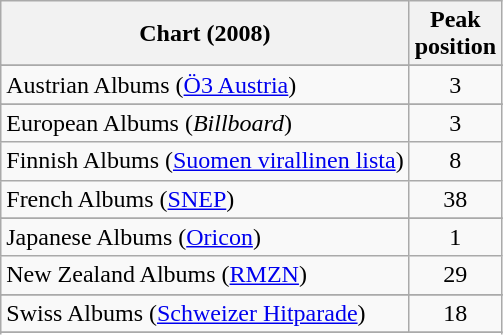<table class="wikitable sortable">
<tr>
<th>Chart (2008)</th>
<th>Peak<br>position</th>
</tr>
<tr>
</tr>
<tr>
<td align="left">Austrian Albums (<a href='#'>Ö3 Austria</a>)</td>
<td align="center">3</td>
</tr>
<tr>
</tr>
<tr>
<td align="left">European Albums (<em>Billboard</em>)</td>
<td align="center">3</td>
</tr>
<tr>
<td align="left">Finnish Albums (<a href='#'>Suomen virallinen lista</a>)</td>
<td align="center">8</td>
</tr>
<tr>
<td align="left">French Albums (<a href='#'>SNEP</a>)</td>
<td align="center">38</td>
</tr>
<tr>
</tr>
<tr>
</tr>
<tr>
<td>Japanese Albums (<a href='#'>Oricon</a>)</td>
<td align="center">1</td>
</tr>
<tr>
<td align="left">New Zealand Albums (<a href='#'>RMZN</a>)</td>
<td align="center">29</td>
</tr>
<tr>
</tr>
<tr>
</tr>
<tr>
<td align="left">Swiss Albums (<a href='#'>Schweizer Hitparade</a>)</td>
<td align="center">18</td>
</tr>
<tr>
</tr>
<tr>
</tr>
<tr>
</tr>
<tr>
</tr>
<tr>
</tr>
<tr>
</tr>
<tr>
</tr>
</table>
